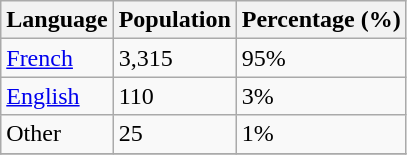<table class="wikitable">
<tr>
<th>Language</th>
<th>Population</th>
<th>Percentage (%)</th>
</tr>
<tr>
<td><a href='#'>French</a></td>
<td>3,315</td>
<td>95%</td>
</tr>
<tr>
<td><a href='#'>English</a></td>
<td>110</td>
<td>3%</td>
</tr>
<tr>
<td>Other</td>
<td>25</td>
<td>1%</td>
</tr>
<tr>
</tr>
</table>
